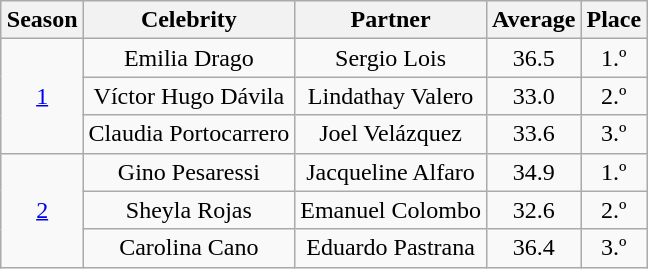<table class="wikitable sortable" style="text-align: center; white-space:nowrap; margin:auto">
<tr>
<th>Season</th>
<th>Celebrity</th>
<th>Partner</th>
<th>Average</th>
<th>Place</th>
</tr>
<tr>
<td rowspan="3"><a href='#'>1</a></td>
<td>Emilia Drago</td>
<td>Sergio Lois</td>
<td>36.5</td>
<td>1.º</td>
</tr>
<tr>
<td>Víctor Hugo Dávila</td>
<td>Lindathay Valero</td>
<td>33.0</td>
<td>2.º</td>
</tr>
<tr>
<td>Claudia Portocarrero</td>
<td>Joel Velázquez</td>
<td>33.6</td>
<td>3.º</td>
</tr>
<tr>
<td rowspan="3"><a href='#'>2</a></td>
<td>Gino Pesaressi</td>
<td>Jacqueline Alfaro</td>
<td>34.9</td>
<td>1.º</td>
</tr>
<tr>
<td>Sheyla Rojas</td>
<td>Emanuel Colombo</td>
<td>32.6</td>
<td>2.º</td>
</tr>
<tr>
<td>Carolina Cano</td>
<td>Eduardo Pastrana</td>
<td>36.4</td>
<td>3.º</td>
</tr>
</table>
